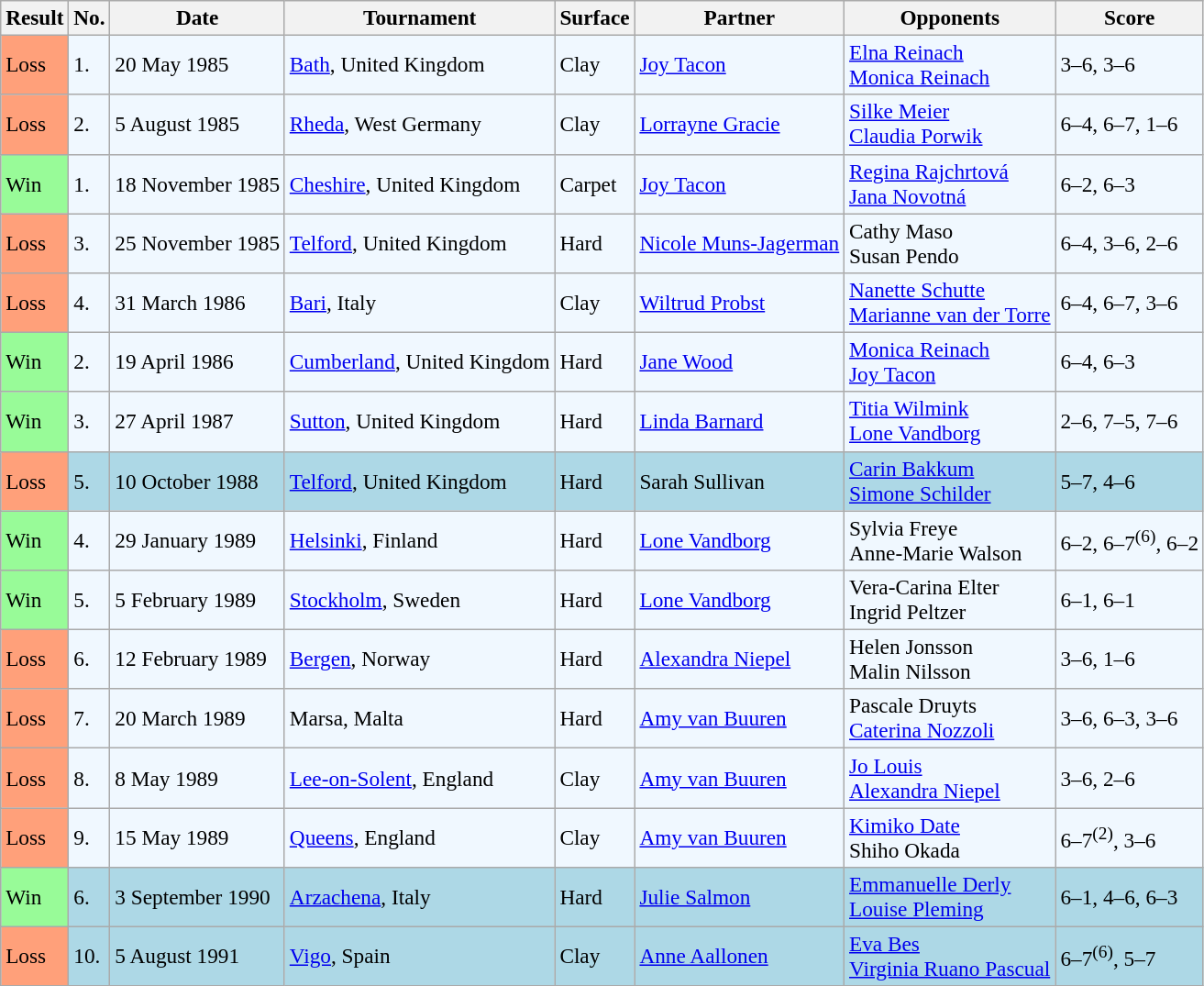<table class="sortable wikitable" style=font-size:97%>
<tr>
<th>Result</th>
<th>No.</th>
<th>Date</th>
<th>Tournament</th>
<th>Surface</th>
<th>Partner</th>
<th>Opponents</th>
<th>Score</th>
</tr>
<tr style="background:#f0f8ff;">
<td style="background:#ffa07a;">Loss</td>
<td>1.</td>
<td>20 May 1985</td>
<td><a href='#'>Bath</a>, United Kingdom</td>
<td>Clay</td>
<td> <a href='#'>Joy Tacon</a></td>
<td> <a href='#'>Elna Reinach</a> <br>  <a href='#'>Monica Reinach</a></td>
<td>3–6, 3–6</td>
</tr>
<tr style="background:#f0f8ff;">
<td style="background:#ffa07a;">Loss</td>
<td>2.</td>
<td>5 August 1985</td>
<td><a href='#'>Rheda</a>, West Germany</td>
<td>Clay</td>
<td> <a href='#'>Lorrayne Gracie</a></td>
<td> <a href='#'>Silke Meier</a> <br>  <a href='#'>Claudia Porwik</a></td>
<td>6–4, 6–7, 1–6</td>
</tr>
<tr style="background:#f0f8ff;">
<td style="background:#98fb98;">Win</td>
<td>1.</td>
<td>18 November 1985</td>
<td><a href='#'>Cheshire</a>, United Kingdom</td>
<td>Carpet</td>
<td> <a href='#'>Joy Tacon</a></td>
<td> <a href='#'>Regina Rajchrtová</a> <br>  <a href='#'>Jana Novotná</a></td>
<td>6–2, 6–3</td>
</tr>
<tr style="background:#f0f8ff;">
<td style="background:#ffa07a;">Loss</td>
<td>3.</td>
<td>25 November 1985</td>
<td><a href='#'>Telford</a>, United Kingdom</td>
<td>Hard</td>
<td> <a href='#'>Nicole Muns-Jagerman</a></td>
<td> Cathy Maso <br>  Susan Pendo</td>
<td>6–4, 3–6, 2–6</td>
</tr>
<tr style="background:#f0f8ff;">
<td style="background:#ffa07a;">Loss</td>
<td>4.</td>
<td>31 March 1986</td>
<td><a href='#'>Bari</a>, Italy</td>
<td>Clay</td>
<td> <a href='#'>Wiltrud Probst</a></td>
<td> <a href='#'>Nanette Schutte</a> <br>  <a href='#'>Marianne van der Torre</a></td>
<td>6–4, 6–7, 3–6</td>
</tr>
<tr style="background:#f0f8ff;">
<td style="background:#98fb98;">Win</td>
<td>2.</td>
<td>19 April 1986</td>
<td><a href='#'>Cumberland</a>, United Kingdom</td>
<td>Hard</td>
<td> <a href='#'>Jane Wood</a></td>
<td> <a href='#'>Monica Reinach</a> <br>  <a href='#'>Joy Tacon</a></td>
<td>6–4, 6–3</td>
</tr>
<tr style="background:#f0f8ff;">
<td style="background:#98fb98;">Win</td>
<td>3.</td>
<td>27 April 1987</td>
<td><a href='#'>Sutton</a>, United Kingdom</td>
<td>Hard</td>
<td> <a href='#'>Linda Barnard</a></td>
<td> <a href='#'>Titia Wilmink</a> <br>  <a href='#'>Lone Vandborg</a></td>
<td>2–6, 7–5, 7–6</td>
</tr>
<tr style="background:lightblue;">
<td style="background:#ffa07a;">Loss</td>
<td>5.</td>
<td>10 October 1988</td>
<td><a href='#'>Telford</a>, United Kingdom</td>
<td>Hard</td>
<td> Sarah Sullivan</td>
<td> <a href='#'>Carin Bakkum</a> <br>  <a href='#'>Simone Schilder</a></td>
<td>5–7, 4–6</td>
</tr>
<tr style="background:#f0f8ff;">
<td style="background:#98fb98;">Win</td>
<td>4.</td>
<td>29 January 1989</td>
<td><a href='#'>Helsinki</a>, Finland</td>
<td>Hard</td>
<td> <a href='#'>Lone Vandborg</a></td>
<td> Sylvia Freye<br>  Anne-Marie Walson</td>
<td>6–2, 6–7<sup>(6)</sup>, 6–2</td>
</tr>
<tr style="background:#f0f8ff;">
<td style="background:#98fb98;">Win</td>
<td>5.</td>
<td>5 February 1989</td>
<td><a href='#'>Stockholm</a>, Sweden</td>
<td>Hard</td>
<td> <a href='#'>Lone Vandborg</a></td>
<td> Vera-Carina Elter<br>  Ingrid Peltzer</td>
<td>6–1, 6–1</td>
</tr>
<tr style="background:#f0f8ff;">
<td style="background:#ffa07a;">Loss</td>
<td>6.</td>
<td>12 February 1989</td>
<td><a href='#'>Bergen</a>, Norway</td>
<td>Hard</td>
<td> <a href='#'>Alexandra Niepel</a></td>
<td> Helen Jonsson <br>  Malin Nilsson</td>
<td>3–6, 1–6</td>
</tr>
<tr style="background:#f0f8ff;">
<td style="background:#ffa07a;">Loss</td>
<td>7.</td>
<td>20 March 1989</td>
<td>Marsa, Malta</td>
<td>Hard</td>
<td> <a href='#'>Amy van Buuren</a></td>
<td> Pascale Druyts <br>  <a href='#'>Caterina Nozzoli</a></td>
<td>3–6, 6–3, 3–6</td>
</tr>
<tr style="background:#f0f8ff;">
<td style="background:#ffa07a;">Loss</td>
<td>8.</td>
<td>8 May 1989</td>
<td><a href='#'>Lee-on-Solent</a>, England</td>
<td>Clay</td>
<td> <a href='#'>Amy van Buuren</a></td>
<td> <a href='#'>Jo Louis</a> <br>  <a href='#'>Alexandra Niepel</a></td>
<td>3–6, 2–6</td>
</tr>
<tr style="background:#f0f8ff;">
<td style="background:#ffa07a;">Loss</td>
<td>9.</td>
<td>15 May 1989</td>
<td><a href='#'>Queens</a>, England</td>
<td>Clay</td>
<td> <a href='#'>Amy van Buuren</a></td>
<td> <a href='#'>Kimiko Date</a> <br>  Shiho Okada</td>
<td>6–7<sup>(2)</sup>, 3–6</td>
</tr>
<tr bgcolor=lightblue>
<td style="background:#98fb98;">Win</td>
<td>6.</td>
<td>3 September 1990</td>
<td><a href='#'>Arzachena</a>, Italy</td>
<td>Hard</td>
<td> <a href='#'>Julie Salmon</a></td>
<td> <a href='#'>Emmanuelle Derly</a> <br>  <a href='#'>Louise Pleming</a></td>
<td>6–1, 4–6, 6–3</td>
</tr>
<tr bgcolor="lightblue">
<td style="background:#ffa07a;">Loss</td>
<td>10.</td>
<td>5 August 1991</td>
<td><a href='#'>Vigo</a>, Spain</td>
<td>Clay</td>
<td> <a href='#'>Anne Aallonen</a></td>
<td> <a href='#'>Eva Bes</a> <br>  <a href='#'>Virginia Ruano Pascual</a></td>
<td>6–7<sup>(6)</sup>, 5–7</td>
</tr>
</table>
